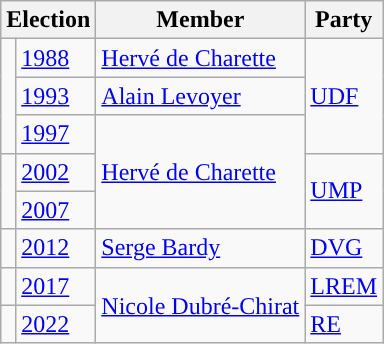<table class="wikitable">
<tr>
<th colspan=2>Election</th>
<th>Member</th>
<th>Party</th>
</tr>
<tr>
<td rowspan="3" style="background-color: "></td>
<td><a href='#'>1988</a></td>
<td><a href='#'>Hervé de Charette</a></td>
<td rowspan="3"><a href='#'>UDF</a></td>
</tr>
<tr>
<td><a href='#'>1993</a></td>
<td><a href='#'>Alain Levoyer</a></td>
</tr>
<tr>
<td><a href='#'>1997</a></td>
<td rowspan="3"><a href='#'>Hervé de Charette</a></td>
</tr>
<tr>
<td rowspan="2" style="background-color: "></td>
<td><a href='#'>2002</a></td>
<td rowspan="2"><a href='#'>UMP</a></td>
</tr>
<tr>
<td><a href='#'>2007</a></td>
</tr>
<tr>
<td style="background-color: "></td>
<td><a href='#'>2012</a></td>
<td><a href='#'>Serge Bardy</a></td>
<td><a href='#'>DVG</a></td>
</tr>
<tr>
<td style="background-color: "></td>
<td><a href='#'>2017</a></td>
<td rowspan="2"><a href='#'>Nicole Dubré-Chirat</a></td>
<td><a href='#'>LREM</a></td>
</tr>
<tr>
<td style="background-color: "></td>
<td><a href='#'>2022</a></td>
<td><a href='#'>RE</a></td>
</tr>
</table>
